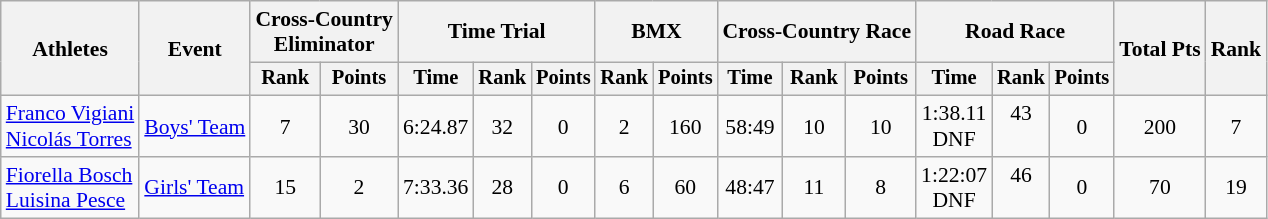<table class="wikitable" style="font-size:90%;">
<tr>
<th rowspan=2>Athletes</th>
<th rowspan=2>Event</th>
<th colspan=2>Cross-Country<br>Eliminator</th>
<th colspan=3>Time Trial</th>
<th colspan=2>BMX</th>
<th colspan=3>Cross-Country Race</th>
<th colspan=3>Road Race</th>
<th rowspan=2>Total Pts</th>
<th rowspan=2>Rank</th>
</tr>
<tr style="font-size:95%">
<th>Rank</th>
<th>Points</th>
<th>Time</th>
<th>Rank</th>
<th>Points</th>
<th>Rank</th>
<th>Points</th>
<th>Time</th>
<th>Rank</th>
<th>Points</th>
<th>Time</th>
<th>Rank</th>
<th>Points</th>
</tr>
<tr align=center>
<td align=left><a href='#'>Franco Vigiani</a><br><a href='#'>Nicolás Torres</a></td>
<td align=left><a href='#'>Boys' Team</a></td>
<td>7</td>
<td>30</td>
<td>6:24.87</td>
<td>32</td>
<td>0</td>
<td>2</td>
<td>160</td>
<td>58:49</td>
<td>10</td>
<td>10</td>
<td>1:38.11<br>DNF</td>
<td>43<br> </td>
<td>0</td>
<td>200</td>
<td>7</td>
</tr>
<tr align=center>
<td align=left><a href='#'>Fiorella Bosch</a><br><a href='#'>Luisina Pesce</a></td>
<td align=left><a href='#'>Girls' Team</a></td>
<td>15</td>
<td>2</td>
<td>7:33.36</td>
<td>28</td>
<td>0</td>
<td>6</td>
<td>60</td>
<td>48:47</td>
<td>11</td>
<td>8</td>
<td>1:22:07<br>DNF</td>
<td>46<br> </td>
<td>0</td>
<td>70</td>
<td>19</td>
</tr>
</table>
